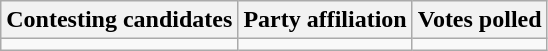<table class="wikitable sortable">
<tr>
<th>Contesting candidates</th>
<th>Party affiliation</th>
<th>Votes polled</th>
</tr>
<tr>
<td></td>
<td></td>
<td></td>
</tr>
</table>
